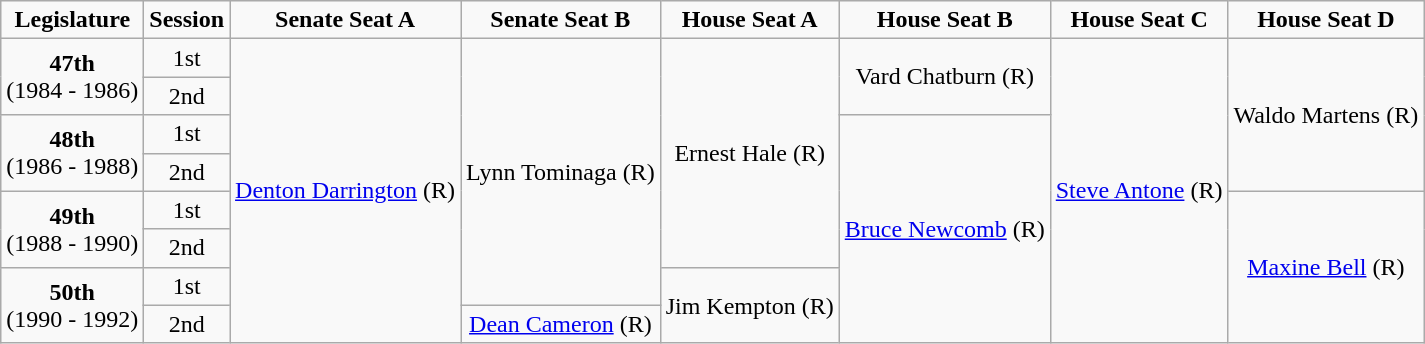<table class=wikitable style="text-align:center">
<tr>
<td><strong>Legislature</strong></td>
<td><strong>Session</strong></td>
<td><strong>Senate Seat A</strong></td>
<td><strong>Senate Seat B</strong></td>
<td><strong>House Seat A</strong></td>
<td><strong>House Seat B</strong></td>
<td><strong>House Seat C</strong></td>
<td><strong>House Seat D</strong></td>
</tr>
<tr>
<td rowspan="2" colspan="1" style="text-align: center;"><strong>47th</strong> <br> (1984 - 1986)</td>
<td>1st</td>
<td rowspan="8" colspan="1" style="text-align: center;" ><a href='#'>Denton Darrington</a> (R)</td>
<td rowspan="7" colspan="1" style="text-align: center;" >Lynn Tominaga (R)</td>
<td rowspan="6" colspan="1" style="text-align: center;" >Ernest Hale (R)</td>
<td rowspan="2" colspan="1" style="text-align: center;" >Vard Chatburn (R)</td>
<td rowspan="8" colspan="1" style="text-align: center;" ><a href='#'>Steve Antone</a> (R)</td>
<td rowspan="4" colspan="1" style="text-align: center;" >Waldo Martens (R)</td>
</tr>
<tr>
<td>2nd</td>
</tr>
<tr>
<td rowspan="2" colspan="1" style="text-align: center;"><strong>48th</strong> <br> (1986 - 1988)</td>
<td>1st</td>
<td rowspan="6" colspan="1" style="text-align: center;" ><a href='#'>Bruce Newcomb</a> (R)</td>
</tr>
<tr>
<td>2nd</td>
</tr>
<tr>
<td rowspan="2" colspan="1" style="text-align: center;"><strong>49th</strong> <br> (1988 - 1990)</td>
<td>1st</td>
<td rowspan="4" colspan="1" style="text-align: center;" ><a href='#'>Maxine Bell</a> (R)</td>
</tr>
<tr>
<td>2nd</td>
</tr>
<tr>
<td rowspan="2" colspan="1" style="text-align: center;"><strong>50th</strong> <br> (1990 - 1992)</td>
<td>1st</td>
<td rowspan="2" colspan="1" style="text-align: center;" >Jim Kempton (R)</td>
</tr>
<tr>
<td>2nd</td>
<td rowspan="1" colspan="1" style="text-align: center;" ><a href='#'>Dean Cameron</a> (R)</td>
</tr>
</table>
